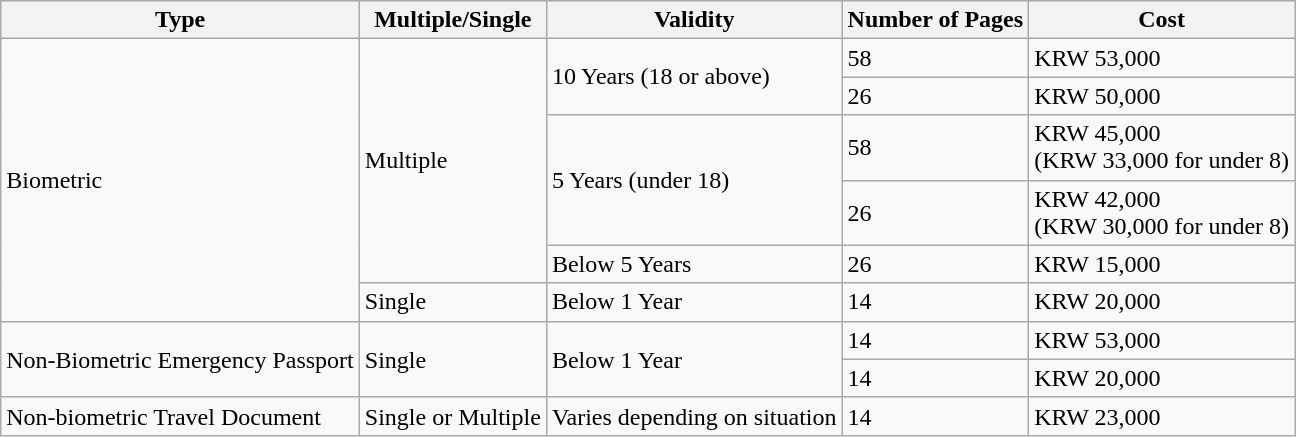<table class="wikitable">
<tr>
<th>Type</th>
<th>Multiple/Single</th>
<th>Validity</th>
<th>Number of Pages</th>
<th>Cost</th>
</tr>
<tr>
<td rowspan="6">Biometric</td>
<td rowspan="5">Multiple</td>
<td rowspan="2">10 Years (18 or above)</td>
<td>58</td>
<td>KRW 53,000</td>
</tr>
<tr>
<td>26</td>
<td>KRW 50,000</td>
</tr>
<tr>
<td rowspan="2">5 Years (under 18)</td>
<td>58</td>
<td>KRW 45,000<br>(KRW 33,000 for under 8)</td>
</tr>
<tr>
<td>26</td>
<td>KRW 42,000<br>(KRW 30,000 for under 8)</td>
</tr>
<tr>
<td>Below 5 Years</td>
<td>26</td>
<td>KRW 15,000</td>
</tr>
<tr>
<td>Single</td>
<td>Below 1 Year</td>
<td>14</td>
<td>KRW 20,000</td>
</tr>
<tr>
<td rowspan="2">Non-Biometric Emergency Passport</td>
<td rowspan="2">Single</td>
<td rowspan="2">Below 1 Year</td>
<td>14</td>
<td>KRW 53,000</td>
</tr>
<tr>
<td>14</td>
<td>KRW 20,000</td>
</tr>
<tr>
<td>Non-biometric Travel Document</td>
<td>Single or Multiple</td>
<td>Varies depending on situation</td>
<td>14</td>
<td>KRW 23,000</td>
</tr>
</table>
